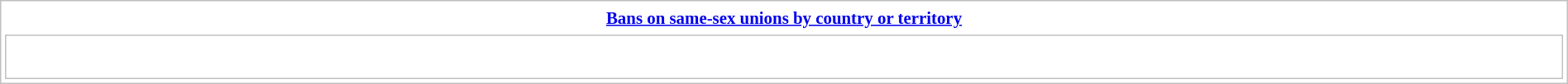<table class="collapsible collapsed" style=" text-align: left; border: 1px solid silver; margin: 0.2em auto auto; width:100%; clear: both; padding: 1px;">
<tr>
<th style=" font-size:87%; padding:0.2em 0.3em; text-align: center; "><span><a href='#'>Bans on same-sex unions by country or territory</a></span></th>
</tr>
<tr>
<td style="border: solid 1px silver; padding: 8px; "><br><div></div></td>
</tr>
</table>
